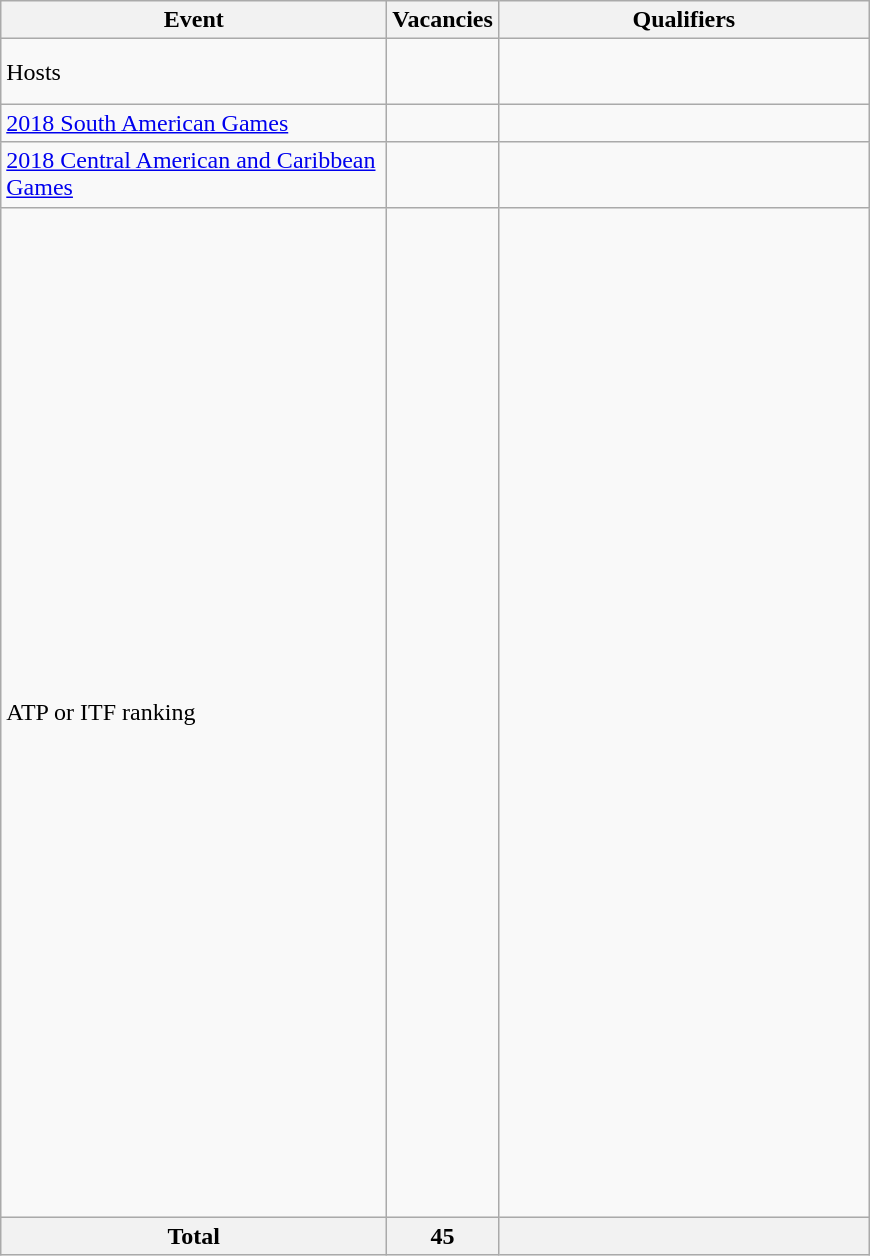<table class="wikitable" style="text-align:left; font-size:100%">
<tr>
<th width=250>Event</th>
<th width=50>Vacancies</th>
<th width=240>Qualifiers</th>
</tr>
<tr>
<td>Hosts</td>
<td></td>
<td><br><br></td>
</tr>
<tr>
<td><a href='#'>2018 South American Games</a></td>
<td></td>
<td><br></td>
</tr>
<tr>
<td><a href='#'>2018 Central American and Caribbean Games</a></td>
<td></td>
<td><br></td>
</tr>
<tr>
<td>ATP or ITF ranking</td>
<td></td>
<td><br><br><br><br><br><br><br><br><br><br><br><br><br><br><br><br><br><br><br><br><br><br><br><br><br><br><br><br><br><br><br><br><br><br><br><br><br></td>
</tr>
<tr>
<th>Total</th>
<th>45</th>
<th></th>
</tr>
</table>
